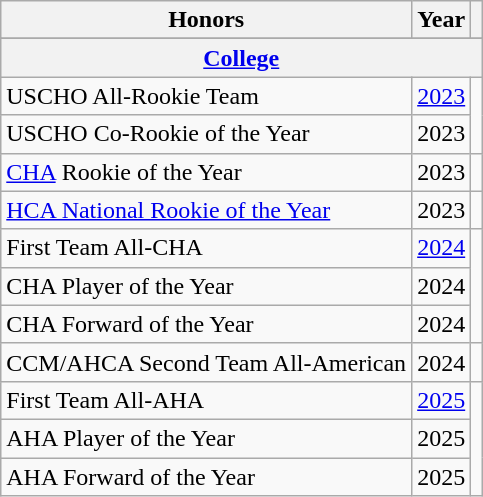<table class="wikitable">
<tr>
<th>Honors</th>
<th>Year</th>
<th></th>
</tr>
<tr>
</tr>
<tr>
<th colspan="3"><a href='#'>College</a></th>
</tr>
<tr>
<td>USCHO All-Rookie Team</td>
<td><a href='#'>2023</a></td>
<td rowspan="2"></td>
</tr>
<tr>
<td>USCHO Co-Rookie of the Year</td>
<td>2023</td>
</tr>
<tr>
<td><a href='#'>CHA</a> Rookie of the Year</td>
<td>2023</td>
<td></td>
</tr>
<tr>
<td><a href='#'>HCA National Rookie of the Year</a></td>
<td>2023</td>
<td></td>
</tr>
<tr>
<td>First Team All-CHA</td>
<td><a href='#'>2024</a></td>
<td rowspan="3"></td>
</tr>
<tr>
<td>CHA Player of the Year</td>
<td>2024</td>
</tr>
<tr>
<td>CHA Forward of the Year</td>
<td>2024</td>
</tr>
<tr>
<td>CCM/AHCA Second Team All-American</td>
<td>2024</td>
<td></td>
</tr>
<tr>
<td>First Team All-AHA</td>
<td><a href='#'>2025</a></td>
<td rowspan="3"></td>
</tr>
<tr>
<td>AHA Player of the Year</td>
<td>2025</td>
</tr>
<tr>
<td>AHA Forward of the Year</td>
<td>2025</td>
</tr>
</table>
